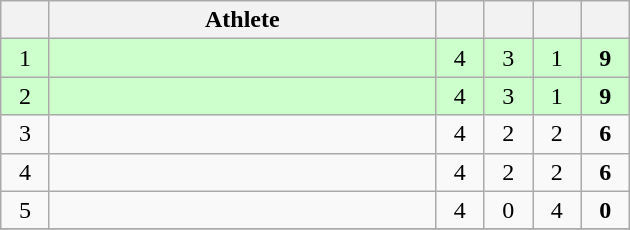<table class="wikitable" style="text-align: center; font-size:100% ">
<tr>
<th width=25></th>
<th width=250>Athlete</th>
<th width=25></th>
<th width=25></th>
<th width=25></th>
<th width=25></th>
</tr>
<tr bgcolor="ccffcc">
<td>1</td>
<td align=left></td>
<td>4</td>
<td>3</td>
<td>1</td>
<td><strong>9</strong></td>
</tr>
<tr bgcolor="ccffcc">
<td>2</td>
<td align=left></td>
<td>4</td>
<td>3</td>
<td>1</td>
<td><strong>9</strong></td>
</tr>
<tr>
<td>3</td>
<td align=left></td>
<td>4</td>
<td>2</td>
<td>2</td>
<td><strong>6</strong></td>
</tr>
<tr>
<td>4</td>
<td align=left></td>
<td>4</td>
<td>2</td>
<td>2</td>
<td><strong>6</strong></td>
</tr>
<tr>
<td>5</td>
<td align=left></td>
<td>4</td>
<td>0</td>
<td>4</td>
<td><strong>0</strong></td>
</tr>
<tr>
</tr>
</table>
